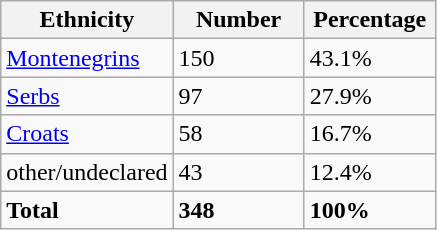<table class="wikitable">
<tr>
<th width="100px">Ethnicity</th>
<th width="80px">Number</th>
<th width="80px">Percentage</th>
</tr>
<tr>
<td><a href='#'>Montenegrins</a></td>
<td>150</td>
<td>43.1%</td>
</tr>
<tr>
<td><a href='#'>Serbs</a></td>
<td>97</td>
<td>27.9%</td>
</tr>
<tr>
<td><a href='#'>Croats</a></td>
<td>58</td>
<td>16.7%</td>
</tr>
<tr>
<td>other/undeclared</td>
<td>43</td>
<td>12.4%</td>
</tr>
<tr>
<td><strong>Total</strong></td>
<td><strong>348</strong></td>
<td><strong>100%</strong></td>
</tr>
</table>
